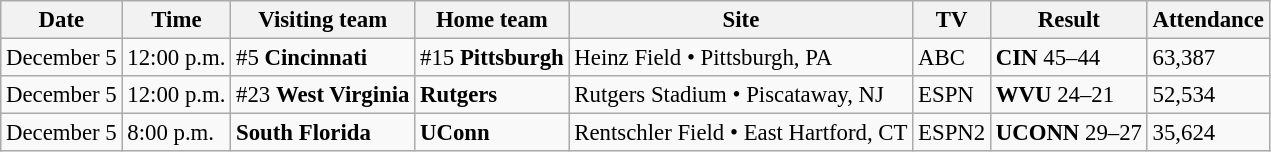<table class="wikitable" style="font-size:95%;">
<tr>
<th>Date</th>
<th>Time</th>
<th>Visiting team</th>
<th>Home team</th>
<th>Site</th>
<th>TV</th>
<th>Result</th>
<th>Attendance</th>
</tr>
<tr bgcolor=>
<td>December 5</td>
<td>12:00 p.m.</td>
<td>#5 <strong>Cincinnati</strong></td>
<td>#15 <strong>Pittsburgh</strong></td>
<td>Heinz Field • Pittsburgh, PA</td>
<td>ABC</td>
<td><strong>CIN</strong> 45–44</td>
<td>63,387</td>
</tr>
<tr bgcolor=>
<td>December 5</td>
<td>12:00 p.m.</td>
<td>#23 <strong>West Virginia</strong></td>
<td><strong>Rutgers</strong></td>
<td>Rutgers Stadium • Piscataway, NJ</td>
<td>ESPN</td>
<td><strong>WVU</strong> 24–21</td>
<td>52,534</td>
</tr>
<tr bgcolor=>
<td>December 5</td>
<td>8:00 p.m.</td>
<td><strong>South Florida</strong></td>
<td><strong>UConn</strong></td>
<td>Rentschler Field  • East Hartford, CT</td>
<td>ESPN2</td>
<td><strong>UCONN</strong> 29–27</td>
<td>35,624</td>
</tr>
</table>
